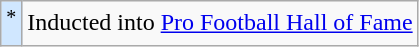<table class="wikitable">
<tr>
<td style="background:#d0e7ff; text-align:center;"><sup>*</sup></td>
<td colspan="5">Inducted into <a href='#'>Pro Football Hall of Fame</a></td>
</tr>
</table>
